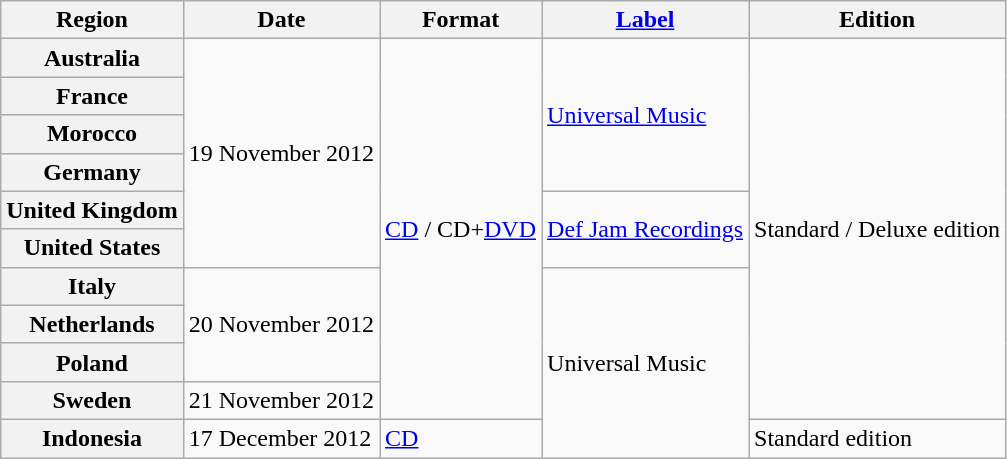<table class="wikitable plainrowheaders">
<tr>
<th scope="col">Region</th>
<th scope="col">Date</th>
<th scope="col">Format</th>
<th scope="col"><a href='#'>Label</a></th>
<th scope="col">Edition</th>
</tr>
<tr>
<th scope="row">Australia</th>
<td rowspan="6">19 November 2012</td>
<td rowspan="10"><a href='#'>CD</a> / CD+<a href='#'>DVD</a></td>
<td rowspan="4"><a href='#'>Universal Music</a></td>
<td rowspan="10">Standard / Deluxe edition</td>
</tr>
<tr>
<th scope="row">France</th>
</tr>
<tr>
<th scope="row">Morocco</th>
</tr>
<tr>
<th scope="row">Germany</th>
</tr>
<tr>
<th scope="row">United Kingdom</th>
<td rowspan="2"><a href='#'>Def Jam Recordings</a></td>
</tr>
<tr>
<th scope="row">United States</th>
</tr>
<tr>
<th scope="row">Italy</th>
<td rowspan="3">20 November 2012</td>
<td rowspan="5">Universal Music</td>
</tr>
<tr>
<th scope="row">Netherlands</th>
</tr>
<tr>
<th scope="row">Poland</th>
</tr>
<tr>
<th scope="row">Sweden</th>
<td>21 November 2012</td>
</tr>
<tr>
<th scope="row">Indonesia</th>
<td>17 December 2012</td>
<td><a href='#'>CD</a></td>
<td>Standard edition</td>
</tr>
</table>
